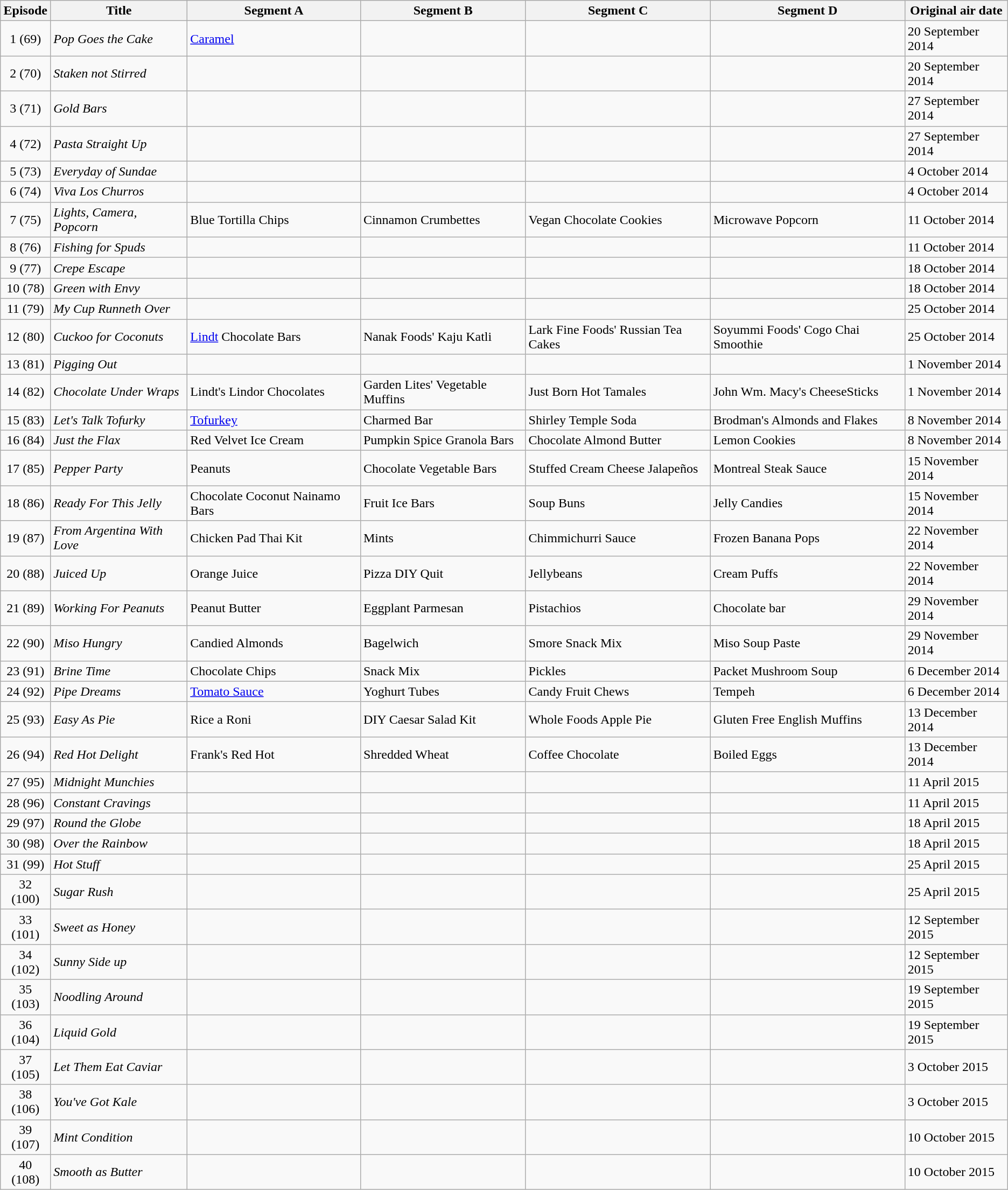<table class="wikitable">
<tr>
<th>Episode</th>
<th>Title</th>
<th>Segment A</th>
<th>Segment B</th>
<th>Segment C</th>
<th>Segment D</th>
<th>Original air date</th>
</tr>
<tr>
<td align="Center">1 (69)</td>
<td><em>Pop Goes the Cake</em></td>
<td><a href='#'>Caramel</a></td>
<td></td>
<td></td>
<td></td>
<td>20 September 2014</td>
</tr>
<tr>
<td align="Center">2 (70)</td>
<td><em>Staken not Stirred</em></td>
<td></td>
<td></td>
<td></td>
<td></td>
<td>20 September 2014</td>
</tr>
<tr>
<td align="Center">3 (71)</td>
<td><em>Gold Bars</em></td>
<td></td>
<td></td>
<td></td>
<td></td>
<td>27 September 2014</td>
</tr>
<tr>
<td align="Center">4 (72)</td>
<td><em>Pasta Straight Up</em></td>
<td></td>
<td></td>
<td></td>
<td></td>
<td>27 September 2014</td>
</tr>
<tr>
<td align="Center">5 (73)</td>
<td><em>Everyday of Sundae</em></td>
<td></td>
<td></td>
<td></td>
<td></td>
<td>4 October 2014</td>
</tr>
<tr>
<td align="Center">6 (74)</td>
<td><em>Viva Los Churros</em></td>
<td></td>
<td></td>
<td></td>
<td></td>
<td>4 October 2014</td>
</tr>
<tr>
<td align="Center">7 (75)</td>
<td><em>Lights, Camera, Popcorn</em></td>
<td>Blue Tortilla Chips</td>
<td>Cinnamon Crumbettes</td>
<td>Vegan Chocolate Cookies</td>
<td>Microwave Popcorn</td>
<td>11 October 2014</td>
</tr>
<tr>
<td align="Center">8 (76)</td>
<td><em>Fishing for Spuds</em></td>
<td></td>
<td></td>
<td></td>
<td></td>
<td>11 October 2014</td>
</tr>
<tr>
<td align="Center">9 (77)</td>
<td><em>Crepe Escape</em></td>
<td></td>
<td></td>
<td></td>
<td></td>
<td>18 October 2014</td>
</tr>
<tr>
<td align="Center">10 (78)</td>
<td><em>Green with Envy</em></td>
<td></td>
<td></td>
<td></td>
<td></td>
<td>18 October 2014</td>
</tr>
<tr>
<td align="Center">11 (79)</td>
<td><em>My Cup Runneth Over</em></td>
<td></td>
<td></td>
<td></td>
<td></td>
<td>25 October 2014</td>
</tr>
<tr>
<td align="Center">12 (80)</td>
<td><em>Cuckoo for Coconuts</em></td>
<td><a href='#'>Lindt</a> Chocolate Bars</td>
<td>Nanak Foods' Kaju Katli</td>
<td>Lark Fine Foods' Russian Tea Cakes</td>
<td>Soyummi Foods' Cogo Chai Smoothie</td>
<td>25 October 2014</td>
</tr>
<tr>
<td align="Center">13 (81)</td>
<td><em>Pigging Out</em></td>
<td></td>
<td></td>
<td></td>
<td></td>
<td>1 November 2014</td>
</tr>
<tr>
<td align="Center">14 (82)</td>
<td><em>Chocolate Under Wraps</em></td>
<td>Lindt's Lindor Chocolates</td>
<td>Garden Lites' Vegetable Muffins</td>
<td>Just Born Hot Tamales</td>
<td>John Wm. Macy's CheeseSticks</td>
<td>1 November 2014</td>
</tr>
<tr>
<td align="Center">15 (83)</td>
<td><em>Let's Talk Tofurky</em></td>
<td><a href='#'>Tofurkey</a></td>
<td>Charmed Bar</td>
<td>Shirley Temple Soda</td>
<td>Brodman's Almonds and Flakes</td>
<td>8 November 2014</td>
</tr>
<tr>
<td align="Center">16 (84)</td>
<td><em>Just the Flax</em></td>
<td>Red Velvet Ice Cream</td>
<td>Pumpkin Spice Granola Bars</td>
<td>Chocolate Almond Butter</td>
<td>Lemon Cookies</td>
<td>8 November 2014</td>
</tr>
<tr>
<td align="Center">17 (85)</td>
<td><em>Pepper Party</em></td>
<td>Peanuts</td>
<td>Chocolate Vegetable Bars</td>
<td>Stuffed Cream Cheese Jalapeños</td>
<td>Montreal Steak Sauce</td>
<td>15 November 2014</td>
</tr>
<tr>
<td align="Center">18 (86)</td>
<td><em>Ready For This Jelly</em></td>
<td>Chocolate Coconut Nainamo Bars</td>
<td>Fruit Ice Bars</td>
<td>Soup Buns</td>
<td>Jelly Candies</td>
<td>15 November 2014</td>
</tr>
<tr>
<td align="Center">19 (87)</td>
<td><em>From Argentina With Love</em></td>
<td>Chicken Pad Thai Kit</td>
<td>Mints</td>
<td>Chimmichurri Sauce</td>
<td>Frozen Banana Pops</td>
<td>22 November 2014</td>
</tr>
<tr>
<td align="Center">20 (88)</td>
<td><em>Juiced Up</em></td>
<td>Orange Juice</td>
<td>Pizza DIY Quit</td>
<td>Jellybeans</td>
<td>Cream Puffs</td>
<td>22 November 2014</td>
</tr>
<tr>
<td align="Center">21 (89)</td>
<td><em>Working For Peanuts</em></td>
<td>Peanut Butter</td>
<td>Eggplant Parmesan</td>
<td>Pistachios</td>
<td>Chocolate bar</td>
<td>29 November 2014</td>
</tr>
<tr>
<td align="Center">22 (90)</td>
<td><em>Miso Hungry</em></td>
<td>Candied Almonds</td>
<td>Bagelwich</td>
<td>Smore Snack Mix</td>
<td>Miso Soup Paste</td>
<td>29 November 2014</td>
</tr>
<tr>
<td align="Center">23 (91)</td>
<td><em>Brine Time</em></td>
<td>Chocolate Chips</td>
<td>Snack Mix</td>
<td>Pickles</td>
<td>Packet Mushroom Soup</td>
<td>6 December 2014</td>
</tr>
<tr>
<td align="Center">24 (92)</td>
<td><em>Pipe Dreams</em></td>
<td><a href='#'>Tomato Sauce</a></td>
<td>Yoghurt Tubes</td>
<td>Candy Fruit Chews</td>
<td>Tempeh</td>
<td>6 December 2014</td>
</tr>
<tr>
<td align="Center">25 (93)</td>
<td><em>Easy As Pie</em></td>
<td>Rice a Roni</td>
<td>DIY Caesar Salad Kit</td>
<td>Whole Foods Apple Pie</td>
<td>Gluten Free English Muffins</td>
<td>13 December 2014</td>
</tr>
<tr>
<td align="Center">26 (94)</td>
<td><em>Red Hot Delight</em></td>
<td>Frank's Red Hot</td>
<td>Shredded Wheat</td>
<td>Coffee Chocolate</td>
<td>Boiled Eggs</td>
<td>13 December 2014</td>
</tr>
<tr>
<td align="Center">27 (95)</td>
<td><em>Midnight Munchies</em></td>
<td></td>
<td></td>
<td></td>
<td></td>
<td>11 April 2015</td>
</tr>
<tr>
<td align="Center">28 (96)</td>
<td><em>Constant Cravings</em></td>
<td></td>
<td></td>
<td></td>
<td></td>
<td>11 April 2015</td>
</tr>
<tr>
<td align="Center">29 (97)</td>
<td><em>Round the Globe</em></td>
<td></td>
<td></td>
<td></td>
<td></td>
<td>18 April 2015</td>
</tr>
<tr>
<td align="Center">30 (98)</td>
<td><em>Over the Rainbow</em></td>
<td></td>
<td></td>
<td></td>
<td></td>
<td>18 April 2015</td>
</tr>
<tr>
<td align="Center">31 (99)</td>
<td><em>Hot Stuff</em></td>
<td></td>
<td></td>
<td></td>
<td></td>
<td>25 April 2015</td>
</tr>
<tr>
<td align="Center">32 (100)</td>
<td><em>Sugar Rush</em></td>
<td></td>
<td></td>
<td></td>
<td></td>
<td>25 April 2015</td>
</tr>
<tr>
<td align="Center">33 (101)</td>
<td><em>Sweet as Honey</em></td>
<td></td>
<td></td>
<td></td>
<td></td>
<td>12 September 2015</td>
</tr>
<tr>
<td align="Center">34 (102)</td>
<td><em>Sunny Side up</em></td>
<td></td>
<td></td>
<td></td>
<td></td>
<td>12 September 2015</td>
</tr>
<tr>
<td align="Center">35 (103)</td>
<td><em>Noodling Around</em></td>
<td></td>
<td></td>
<td></td>
<td></td>
<td>19 September 2015</td>
</tr>
<tr>
<td align="Center">36 (104)</td>
<td><em>Liquid Gold</em></td>
<td></td>
<td></td>
<td></td>
<td></td>
<td>19 September 2015</td>
</tr>
<tr>
<td align="Center">37 (105)</td>
<td><em>Let Them Eat Caviar</em></td>
<td></td>
<td></td>
<td></td>
<td></td>
<td>3 October 2015</td>
</tr>
<tr>
<td align="Center">38 (106)</td>
<td><em>You've Got Kale</em></td>
<td></td>
<td></td>
<td></td>
<td></td>
<td>3 October 2015</td>
</tr>
<tr>
<td align="Center">39 (107)</td>
<td><em>Mint Condition</em></td>
<td></td>
<td></td>
<td></td>
<td></td>
<td>10 October 2015</td>
</tr>
<tr>
<td align="Center">40 (108)</td>
<td><em>Smooth as Butter</em></td>
<td></td>
<td></td>
<td></td>
<td></td>
<td>10 October 2015</td>
</tr>
</table>
